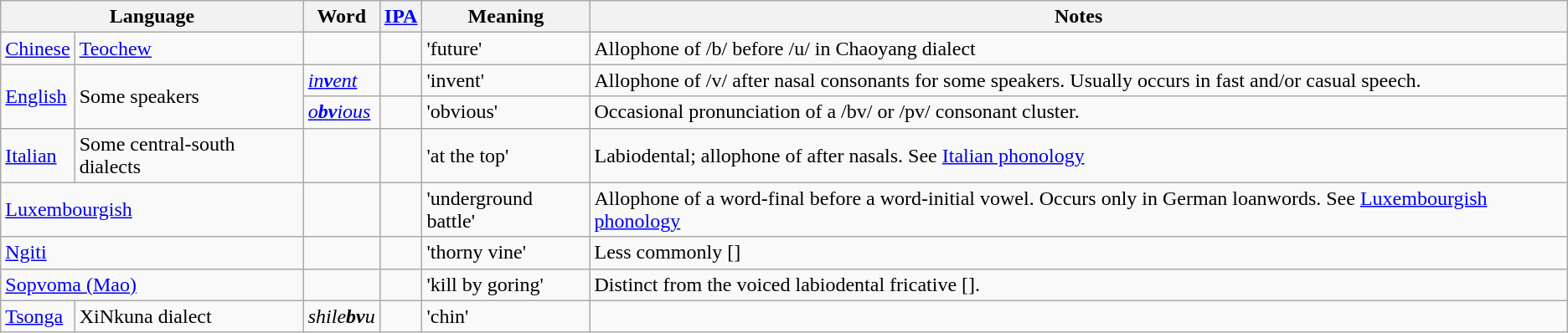<table class="wikitable">
<tr>
<th colspan=2>Language</th>
<th>Word</th>
<th><a href='#'>IPA</a></th>
<th>Meaning</th>
<th>Notes</th>
</tr>
<tr>
<td><a href='#'>Chinese</a></td>
<td><a href='#'>Teochew</a></td>
<td> </td>
<td></td>
<td>'future'</td>
<td>Allophone of /b/ before /u/ in Chaoyang dialect</td>
</tr>
<tr>
<td rowspan=2><a href='#'>English</a></td>
<td rowspan=2>Some speakers</td>
<td><em><a href='#'>in<strong>v</strong>ent</a></em></td>
<td></td>
<td>'invent'</td>
<td>Allophone of /v/ after nasal consonants for some speakers. Usually occurs in fast and/or casual speech.</td>
</tr>
<tr>
<td><em><a href='#'>o<strong>bv</strong>ious</a></em></td>
<td></td>
<td>'obvious'</td>
<td>Occasional pronunciation of a /bv/ or /pv/ consonant cluster.</td>
</tr>
<tr>
<td><a href='#'>Italian</a></td>
<td>Some central-south dialects</td>
<td></td>
<td></td>
<td>'at the top'</td>
<td>Labiodental; allophone of  after nasals. See <a href='#'>Italian phonology</a></td>
</tr>
<tr>
<td colspan=2><a href='#'>Luxembourgish</a></td>
<td></td>
<td></td>
<td>'underground battle'</td>
<td>Allophone of a word-final  before a word-initial vowel. Occurs only in German loanwords. See <a href='#'>Luxembourgish phonology</a></td>
</tr>
<tr>
<td colspan=2><a href='#'>Ngiti</a></td>
<td></td>
<td></td>
<td>'thorny vine'</td>
<td>Less commonly []</td>
</tr>
<tr>
<td colspan=2><a href='#'>Sopvoma (Mao)</a></td>
<td></td>
<td></td>
<td>'kill by goring'</td>
<td>Distinct from the voiced labiodental fricative [].</td>
</tr>
<tr>
<td><a href='#'>Tsonga</a></td>
<td>XiNkuna dialect</td>
<td><em>shile<strong>bv</strong>u</em></td>
<td></td>
<td>'chin'</td>
<td></td>
</tr>
</table>
